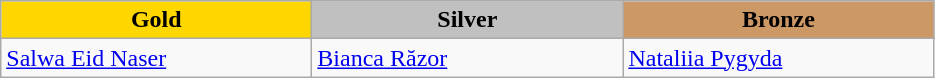<table class="wikitable" style="text-align:left">
<tr align="center">
<td width=200 bgcolor=gold><strong>Gold</strong></td>
<td width=200 bgcolor=silver><strong>Silver</strong></td>
<td width=200 bgcolor=CC9966><strong>Bronze</strong></td>
</tr>
<tr>
<td><a href='#'>Salwa Eid Naser</a><br><em></em></td>
<td><a href='#'>Bianca Răzor</a><br><em></em></td>
<td><a href='#'>Nataliia Pygyda</a><br><em></em></td>
</tr>
</table>
